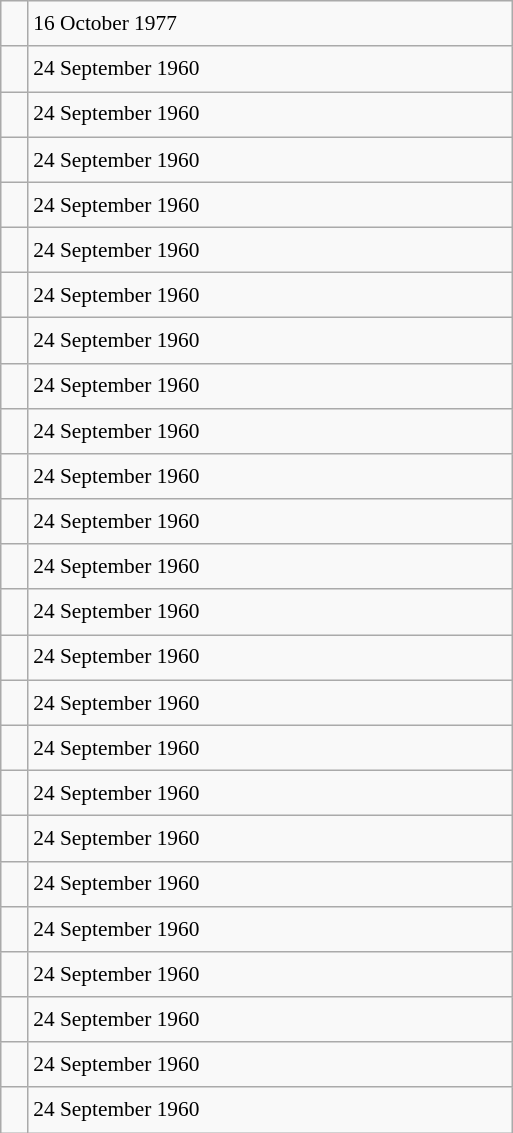<table class="wikitable" style="font-size: 89%; float: left; width: 24em; margin-right: 1em; line-height: 1.65em">
<tr>
<td></td>
<td>16 October 1977</td>
</tr>
<tr>
<td></td>
<td>24 September 1960</td>
</tr>
<tr>
<td></td>
<td>24 September 1960</td>
</tr>
<tr>
<td></td>
<td>24 September 1960</td>
</tr>
<tr>
<td></td>
<td>24 September 1960</td>
</tr>
<tr>
<td></td>
<td>24 September 1960</td>
</tr>
<tr>
<td></td>
<td>24 September 1960</td>
</tr>
<tr>
<td></td>
<td>24 September 1960</td>
</tr>
<tr>
<td></td>
<td>24 September 1960</td>
</tr>
<tr>
<td></td>
<td>24 September 1960</td>
</tr>
<tr>
<td></td>
<td>24 September 1960</td>
</tr>
<tr>
<td></td>
<td>24 September 1960</td>
</tr>
<tr>
<td></td>
<td>24 September 1960</td>
</tr>
<tr>
<td></td>
<td>24 September 1960</td>
</tr>
<tr>
<td></td>
<td>24 September 1960</td>
</tr>
<tr>
<td></td>
<td>24 September 1960</td>
</tr>
<tr>
<td></td>
<td>24 September 1960</td>
</tr>
<tr>
<td></td>
<td>24 September 1960</td>
</tr>
<tr>
<td></td>
<td>24 September 1960</td>
</tr>
<tr>
<td></td>
<td>24 September 1960</td>
</tr>
<tr>
<td></td>
<td>24 September 1960</td>
</tr>
<tr>
<td></td>
<td>24 September 1960</td>
</tr>
<tr>
<td></td>
<td>24 September 1960</td>
</tr>
<tr>
<td></td>
<td>24 September 1960</td>
</tr>
<tr>
<td></td>
<td>24 September 1960</td>
</tr>
</table>
